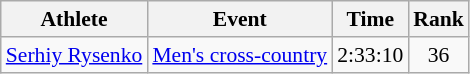<table class=wikitable style="font-size:90%">
<tr>
<th>Athlete</th>
<th>Event</th>
<th>Time</th>
<th>Rank</th>
</tr>
<tr align=center>
<td align=left><a href='#'>Serhiy Rysenko</a></td>
<td align=left><a href='#'>Men's cross-country</a></td>
<td>2:33:10</td>
<td>36</td>
</tr>
</table>
